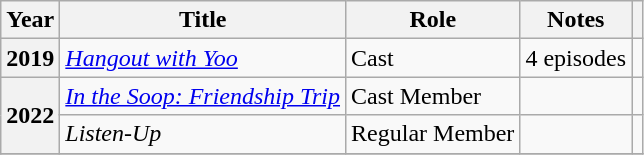<table class="wikitable plainrowheaders">
<tr>
<th scope="col">Year</th>
<th scope="col">Title</th>
<th scope="col">Role</th>
<th>Notes</th>
<th scope="col" class="unsortable"></th>
</tr>
<tr>
<th scope="row">2019</th>
<td><em><a href='#'>Hangout with Yoo</a></em></td>
<td>Cast</td>
<td>4 episodes</td>
<td></td>
</tr>
<tr>
<th scope="row" rowspan=2>2022</th>
<td><em><a href='#'>In the Soop: Friendship Trip</a></em></td>
<td>Cast Member</td>
<td></td>
<td></td>
</tr>
<tr>
<td><em>Listen-Up</em></td>
<td>Regular Member</td>
<td></td>
<td></td>
</tr>
<tr>
</tr>
</table>
